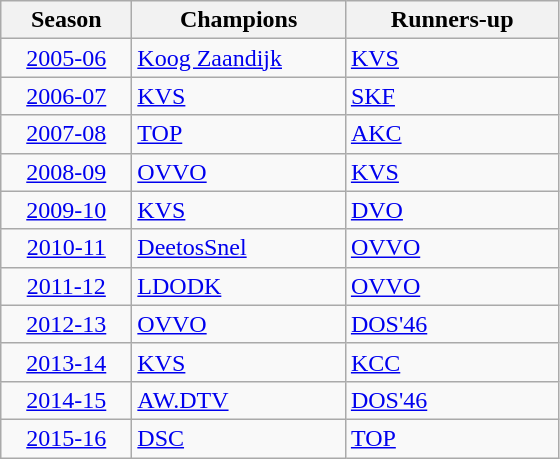<table class="wikitable">
<tr>
<th style="width:80px">Season</th>
<th style="width:135px">Champions</th>
<th style="width:135px">Runners-up</th>
</tr>
<tr>
<td style="text-align:center"><a href='#'>2005-06</a></td>
<td><a href='#'>Koog Zaandijk</a></td>
<td><a href='#'>KVS</a></td>
</tr>
<tr>
<td style="text-align:center"><a href='#'>2006-07</a></td>
<td><a href='#'>KVS</a></td>
<td><a href='#'>SKF</a></td>
</tr>
<tr>
<td style="text-align:center"><a href='#'>2007-08</a></td>
<td><a href='#'>TOP</a></td>
<td><a href='#'>AKC</a></td>
</tr>
<tr>
<td style="text-align:center"><a href='#'>2008-09</a></td>
<td><a href='#'>OVVO</a></td>
<td><a href='#'>KVS</a></td>
</tr>
<tr>
<td style="text-align:center"><a href='#'>2009-10</a></td>
<td><a href='#'>KVS</a></td>
<td><a href='#'>DVO</a></td>
</tr>
<tr>
<td style="text-align:center"><a href='#'>2010-11</a></td>
<td><a href='#'>DeetosSnel</a></td>
<td><a href='#'>OVVO</a></td>
</tr>
<tr>
<td style="text-align:center"><a href='#'>2011-12</a></td>
<td><a href='#'>LDODK</a></td>
<td><a href='#'>OVVO</a></td>
</tr>
<tr>
<td style="text-align:center"><a href='#'>2012-13</a></td>
<td><a href='#'>OVVO</a></td>
<td><a href='#'>DOS'46</a></td>
</tr>
<tr>
<td style="text-align:center"><a href='#'>2013-14</a></td>
<td><a href='#'>KVS</a></td>
<td><a href='#'>KCC</a></td>
</tr>
<tr>
<td style="text-align:center"><a href='#'>2014-15</a></td>
<td><a href='#'>AW.DTV</a></td>
<td><a href='#'>DOS'46</a></td>
</tr>
<tr>
<td style="text-align:center"><a href='#'>2015-16</a></td>
<td><a href='#'>DSC</a></td>
<td><a href='#'>TOP</a></td>
</tr>
</table>
